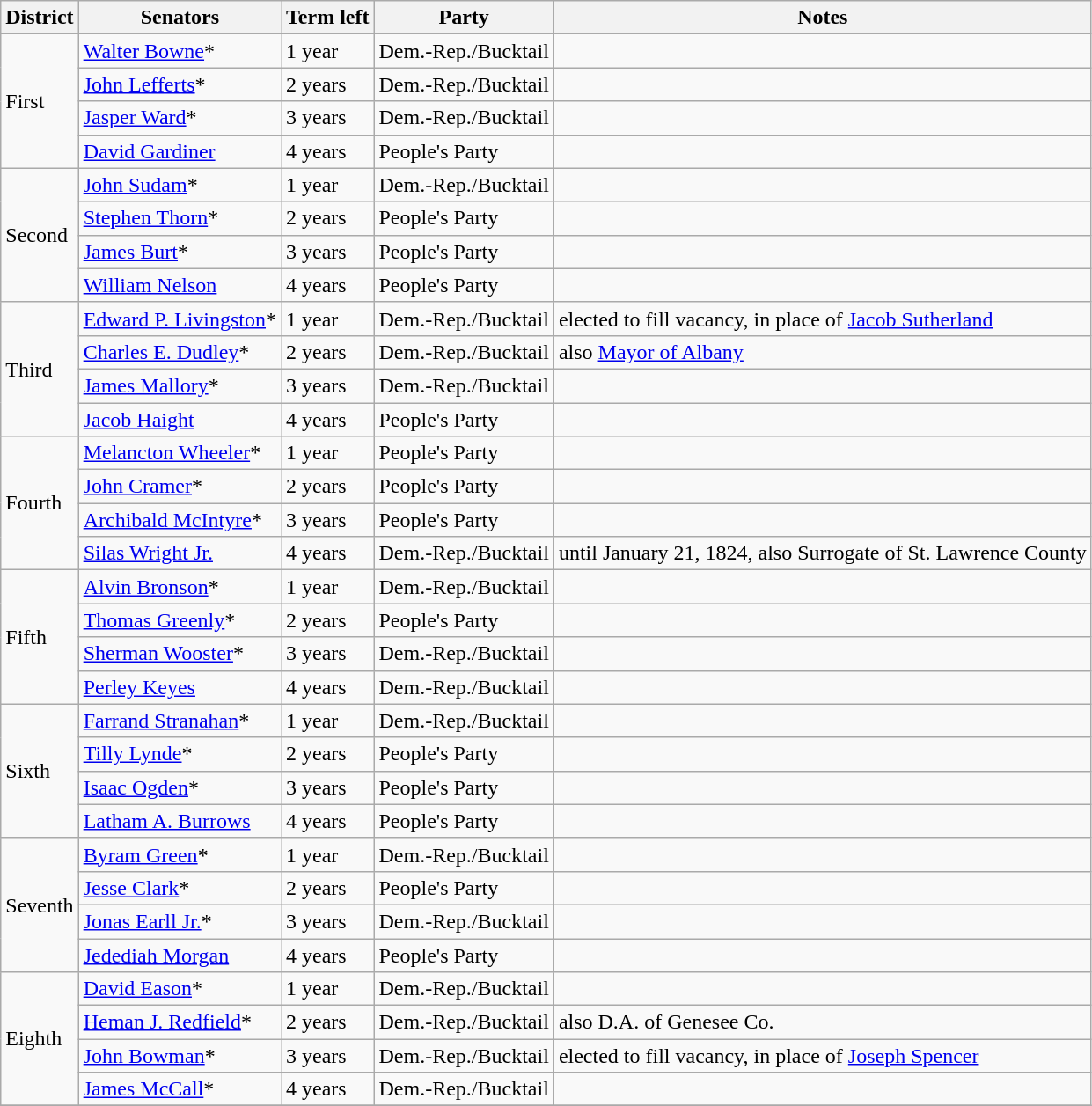<table class=wikitable>
<tr>
<th>District</th>
<th>Senators</th>
<th>Term left</th>
<th>Party</th>
<th>Notes</th>
</tr>
<tr>
<td rowspan="4">First</td>
<td><a href='#'>Walter Bowne</a>*</td>
<td>1 year</td>
<td>Dem.-Rep./Bucktail</td>
<td></td>
</tr>
<tr>
<td><a href='#'>John Lefferts</a>*</td>
<td>2 years</td>
<td>Dem.-Rep./Bucktail</td>
<td></td>
</tr>
<tr>
<td><a href='#'>Jasper Ward</a>*</td>
<td>3 years</td>
<td>Dem.-Rep./Bucktail</td>
<td></td>
</tr>
<tr>
<td><a href='#'>David Gardiner</a></td>
<td>4 years</td>
<td>People's Party</td>
<td></td>
</tr>
<tr>
<td rowspan="4">Second</td>
<td><a href='#'>John Sudam</a>*</td>
<td>1 year</td>
<td>Dem.-Rep./Bucktail</td>
<td></td>
</tr>
<tr>
<td><a href='#'>Stephen Thorn</a>*</td>
<td>2 years</td>
<td>People's Party</td>
<td></td>
</tr>
<tr>
<td><a href='#'>James Burt</a>*</td>
<td>3 years</td>
<td>People's Party</td>
<td></td>
</tr>
<tr>
<td><a href='#'>William Nelson</a></td>
<td>4 years</td>
<td>People's Party</td>
<td></td>
</tr>
<tr>
<td rowspan="4">Third</td>
<td><a href='#'>Edward P. Livingston</a>*</td>
<td>1 year</td>
<td>Dem.-Rep./Bucktail</td>
<td>elected to fill vacancy, in place of <a href='#'>Jacob Sutherland</a></td>
</tr>
<tr>
<td><a href='#'>Charles E. Dudley</a>*</td>
<td>2 years</td>
<td>Dem.-Rep./Bucktail</td>
<td>also <a href='#'>Mayor of Albany</a></td>
</tr>
<tr>
<td><a href='#'>James Mallory</a>*</td>
<td>3 years</td>
<td>Dem.-Rep./Bucktail</td>
<td></td>
</tr>
<tr>
<td><a href='#'>Jacob Haight</a></td>
<td>4 years</td>
<td>People's Party</td>
<td></td>
</tr>
<tr>
<td rowspan="4">Fourth</td>
<td><a href='#'>Melancton Wheeler</a>*</td>
<td>1 year</td>
<td>People's Party</td>
<td></td>
</tr>
<tr>
<td><a href='#'>John Cramer</a>*</td>
<td>2 years</td>
<td>People's Party</td>
<td></td>
</tr>
<tr>
<td><a href='#'>Archibald McIntyre</a>*</td>
<td>3 years</td>
<td>People's Party</td>
<td></td>
</tr>
<tr>
<td><a href='#'>Silas Wright Jr.</a></td>
<td>4 years</td>
<td>Dem.-Rep./Bucktail</td>
<td>until January 21, 1824, also Surrogate of St. Lawrence County</td>
</tr>
<tr>
<td rowspan="4">Fifth</td>
<td><a href='#'>Alvin Bronson</a>*</td>
<td>1 year</td>
<td>Dem.-Rep./Bucktail</td>
<td></td>
</tr>
<tr>
<td><a href='#'>Thomas Greenly</a>*</td>
<td>2 years</td>
<td>People's Party</td>
<td></td>
</tr>
<tr>
<td><a href='#'>Sherman Wooster</a>*</td>
<td>3 years</td>
<td>Dem.-Rep./Bucktail</td>
<td></td>
</tr>
<tr>
<td><a href='#'>Perley Keyes</a></td>
<td>4 years</td>
<td>Dem.-Rep./Bucktail</td>
<td></td>
</tr>
<tr>
<td rowspan="4">Sixth</td>
<td><a href='#'>Farrand Stranahan</a>*</td>
<td>1 year</td>
<td>Dem.-Rep./Bucktail</td>
<td></td>
</tr>
<tr>
<td><a href='#'>Tilly Lynde</a>*</td>
<td>2 years</td>
<td>People's Party</td>
<td></td>
</tr>
<tr>
<td><a href='#'>Isaac Ogden</a>*</td>
<td>3 years</td>
<td>People's Party</td>
<td></td>
</tr>
<tr>
<td><a href='#'>Latham A. Burrows</a></td>
<td>4 years</td>
<td>People's Party</td>
<td></td>
</tr>
<tr>
<td rowspan="4">Seventh</td>
<td><a href='#'>Byram Green</a>*</td>
<td>1 year</td>
<td>Dem.-Rep./Bucktail</td>
<td></td>
</tr>
<tr>
<td><a href='#'>Jesse Clark</a>*</td>
<td>2 years</td>
<td>People's Party</td>
<td></td>
</tr>
<tr>
<td><a href='#'>Jonas Earll Jr.</a>*</td>
<td>3 years</td>
<td>Dem.-Rep./Bucktail</td>
<td></td>
</tr>
<tr>
<td><a href='#'>Jedediah Morgan</a></td>
<td>4 years</td>
<td>People's Party</td>
<td></td>
</tr>
<tr>
<td rowspan="4">Eighth</td>
<td><a href='#'>David Eason</a>*</td>
<td>1 year</td>
<td>Dem.-Rep./Bucktail</td>
<td></td>
</tr>
<tr>
<td><a href='#'>Heman J. Redfield</a>*</td>
<td>2 years</td>
<td>Dem.-Rep./Bucktail</td>
<td>also D.A. of Genesee Co.</td>
</tr>
<tr>
<td><a href='#'>John Bowman</a>*</td>
<td>3 years</td>
<td>Dem.-Rep./Bucktail</td>
<td>elected to fill vacancy, in place of <a href='#'>Joseph Spencer</a></td>
</tr>
<tr>
<td><a href='#'>James McCall</a>*</td>
<td>4 years</td>
<td>Dem.-Rep./Bucktail</td>
<td></td>
</tr>
<tr>
</tr>
</table>
